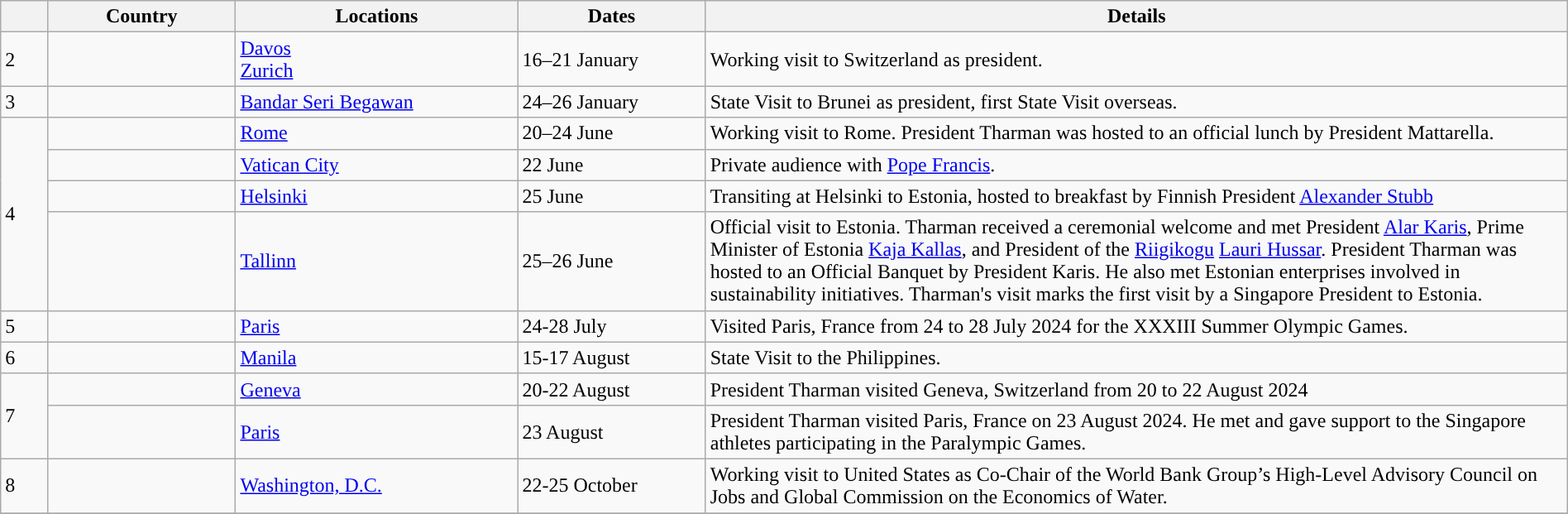<table class="wikitable sortable" border="1" style="margin: 1em auto 1em auto">
<tr>
<th scope="col" style="width: 3%;"></th>
<th scope="col" style="width: 12%;">Country</th>
<th scope="col" style="width: 18%;">Locations</th>
<th scope="col" style="width: 12%;">Dates</th>
<th scope="col" style="width: 58%;" class="unsortable">Details</th>
</tr>
<tr>
<td rowspan="1">2</td>
<td></td>
<td><a href='#'>Davos</a> <br> <a href='#'>Zurich</a></td>
<td>16–21 January</td>
<td>Working visit to Switzerland as president.</td>
</tr>
<tr>
<td rowspan="1">3</td>
<td></td>
<td><a href='#'>Bandar Seri Begawan</a></td>
<td>24–26 January</td>
<td>State Visit to Brunei as president, first State Visit overseas.</td>
</tr>
<tr>
<td rowspan="4">4</td>
<td></td>
<td><a href='#'>Rome</a></td>
<td>20–24 June</td>
<td>Working visit to Rome. President Tharman was hosted to an official lunch by President Mattarella.</td>
</tr>
<tr>
<td></td>
<td><a href='#'>Vatican City</a></td>
<td>22 June</td>
<td>Private audience with <a href='#'>Pope Francis</a>.</td>
</tr>
<tr>
<td></td>
<td><a href='#'>Helsinki</a></td>
<td>25 June</td>
<td>Transiting at Helsinki to Estonia, hosted to breakfast by Finnish President <a href='#'>Alexander Stubb</a></td>
</tr>
<tr>
<td></td>
<td><a href='#'>Tallinn</a></td>
<td>25–26 June</td>
<td>Official visit to Estonia. Tharman received a ceremonial welcome and met President <a href='#'>Alar Karis</a>, Prime Minister of Estonia <a href='#'>Kaja Kallas</a>, and President of the <a href='#'>Riigikogu</a> <a href='#'>Lauri Hussar</a>. President Tharman was hosted to an Official Banquet by President Karis. He also met Estonian enterprises involved in sustainability initiatives. Tharman's visit marks the first visit by a Singapore President to Estonia.</td>
</tr>
<tr>
<td rowspan="1”">5</td>
<td></td>
<td><a href='#'>Paris</a></td>
<td>24-28 July</td>
<td>Visited Paris, France from 24 to 28 July 2024 for the XXXIII Summer Olympic Games.</td>
</tr>
<tr>
<td rowspan="1”">6</td>
<td></td>
<td><a href='#'>Manila</a></td>
<td>15-17 August</td>
<td>State Visit to the Philippines.</td>
</tr>
<tr>
<td rowspan="2”">7</td>
<td></td>
<td><a href='#'>Geneva</a></td>
<td>20-22 August</td>
<td>President Tharman visited Geneva, Switzerland from 20 to 22 August 2024</td>
</tr>
<tr>
<td></td>
<td><a href='#'>Paris</a></td>
<td>23 August</td>
<td>President Tharman visited Paris, France on 23 August 2024. He met and gave support to the Singapore athletes participating in the Paralympic Games.</td>
</tr>
<tr>
<td rowspan="1”">8</td>
<td></td>
<td><a href='#'>Washington, D.C.</a></td>
<td>22-25 October</td>
<td>Working visit to United States as Co-Chair of the World Bank Group’s High-Level Advisory Council on Jobs and Global Commission on the Economics of Water.</td>
</tr>
<tr>
</tr>
</table>
